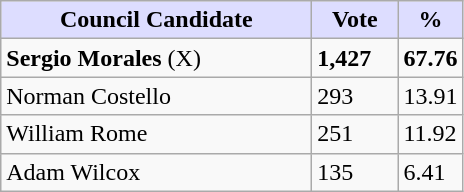<table class="wikitable sortable">
<tr>
<th style="background:#ddf; width:200px;">Council Candidate</th>
<th style="background:#ddf; width:50px;">Vote</th>
<th style="background:#ddf; width:30px;">%</th>
</tr>
<tr>
<td><strong>Sergio Morales</strong> (X)</td>
<td><strong>1,427</strong></td>
<td><strong>67.76</strong></td>
</tr>
<tr>
<td>Norman Costello</td>
<td>293</td>
<td>13.91</td>
</tr>
<tr>
<td>William Rome</td>
<td>251</td>
<td>11.92</td>
</tr>
<tr>
<td>Adam Wilcox</td>
<td>135</td>
<td>6.41</td>
</tr>
</table>
